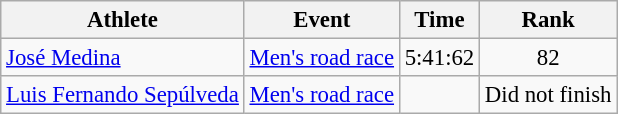<table class=wikitable style="font-size:95%">
<tr>
<th>Athlete</th>
<th>Event</th>
<th>Time</th>
<th>Rank</th>
</tr>
<tr align=center>
<td align=left><a href='#'>José Medina</a></td>
<td align=left><a href='#'>Men's road race</a></td>
<td>5:41:62</td>
<td>82</td>
</tr>
<tr align=center>
<td align=left><a href='#'>Luis Fernando Sepúlveda</a></td>
<td align=left><a href='#'>Men's road race</a></td>
<td></td>
<td>Did not finish</td>
</tr>
</table>
